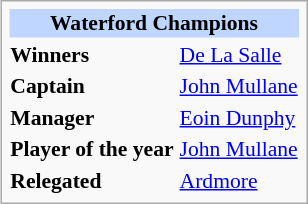<table class="infobox" style="font-size: 90%;">
<tr>
<th style="background: #BFD7FF; text-align: center" colspan="3">Waterford Champions</th>
</tr>
<tr>
<td><strong>Winners</strong></td>
<td colspan="2"><a href='#'>De La Salle</a></td>
</tr>
<tr>
<td><strong>Captain</strong></td>
<td colspan="2"><a href='#'>John Mullane</a></td>
</tr>
<tr>
<td><strong>Manager</strong></td>
<td colspan="2"><a href='#'>Eoin Dunphy</a></td>
</tr>
<tr>
<td><strong>Player of the year</strong></td>
<td colspan="2"><a href='#'>John Mullane</a></td>
</tr>
<tr>
<td><strong>Relegated</strong></td>
<td colspan="2"><a href='#'>Ardmore</a></td>
</tr>
</table>
